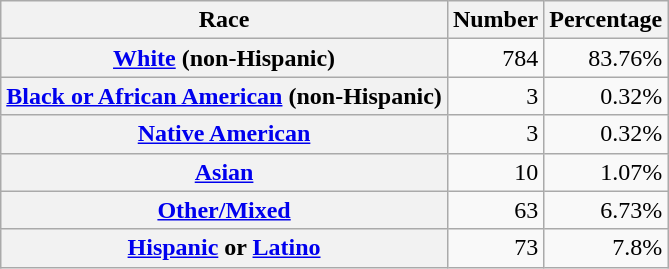<table class="wikitable" style="text-align:right">
<tr>
<th scope="col">Race</th>
<th scope="col">Number</th>
<th scope="col">Percentage</th>
</tr>
<tr>
<th scope="row"><a href='#'>White</a> (non-Hispanic)</th>
<td>784</td>
<td>83.76%</td>
</tr>
<tr>
<th scope="row"><a href='#'>Black or African American</a> (non-Hispanic)</th>
<td>3</td>
<td>0.32%</td>
</tr>
<tr>
<th scope="row"><a href='#'>Native American</a></th>
<td>3</td>
<td>0.32%</td>
</tr>
<tr>
<th scope="row"><a href='#'>Asian</a></th>
<td>10</td>
<td>1.07%</td>
</tr>
<tr>
<th scope="row"><a href='#'>Other/Mixed</a></th>
<td>63</td>
<td>6.73%</td>
</tr>
<tr>
<th scope="row"><a href='#'>Hispanic</a> or <a href='#'>Latino</a></th>
<td>73</td>
<td>7.8%</td>
</tr>
</table>
